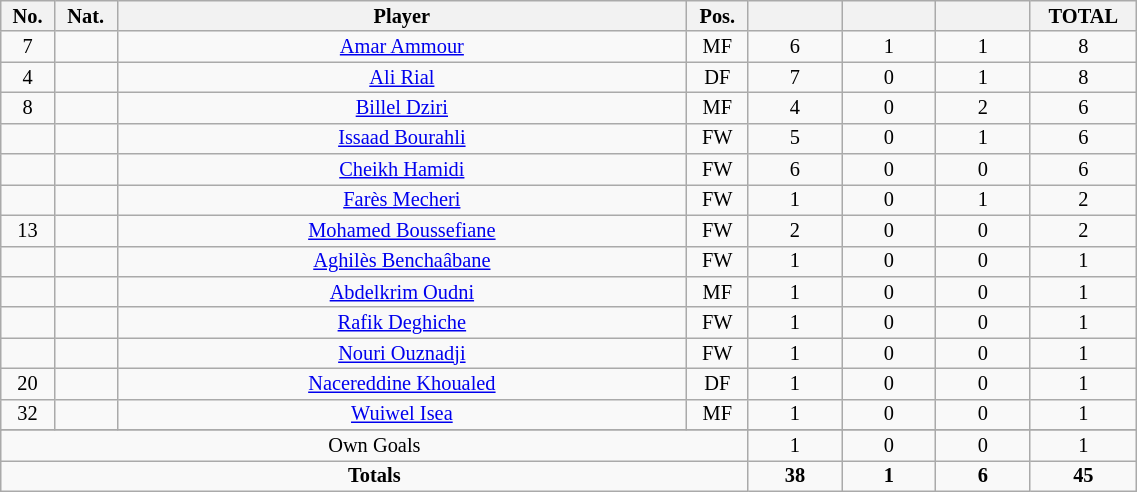<table class="wikitable sortable alternance"  style="font-size:85%; text-align:center; line-height:14px; width:60%;">
<tr>
<th width=10>No.</th>
<th width=10>Nat.</th>
<th scope="col" style="width:275px;">Player</th>
<th width=10>Pos.</th>
<th width=40></th>
<th width=40></th>
<th width=40></th>
<th width=40>TOTAL</th>
</tr>
<tr>
<td>7</td>
<td></td>
<td><a href='#'>Amar Ammour</a></td>
<td>MF</td>
<td>6</td>
<td>1</td>
<td>1</td>
<td>8</td>
</tr>
<tr>
<td>4</td>
<td></td>
<td><a href='#'>Ali Rial</a></td>
<td>DF</td>
<td>7</td>
<td>0</td>
<td>1</td>
<td>8</td>
</tr>
<tr>
<td>8</td>
<td></td>
<td><a href='#'>Billel Dziri</a></td>
<td>MF</td>
<td>4</td>
<td>0</td>
<td>2</td>
<td>6</td>
</tr>
<tr>
<td></td>
<td></td>
<td><a href='#'>Issaad Bourahli</a></td>
<td>FW</td>
<td>5</td>
<td>0</td>
<td>1</td>
<td>6</td>
</tr>
<tr>
<td></td>
<td></td>
<td><a href='#'>Cheikh Hamidi</a></td>
<td>FW</td>
<td>6</td>
<td>0</td>
<td>0</td>
<td>6</td>
</tr>
<tr>
<td></td>
<td></td>
<td><a href='#'>Farès Mecheri</a></td>
<td>FW</td>
<td>1</td>
<td>0</td>
<td>1</td>
<td>2</td>
</tr>
<tr>
<td>13</td>
<td></td>
<td><a href='#'>Mohamed Boussefiane</a></td>
<td>FW</td>
<td>2</td>
<td>0</td>
<td>0</td>
<td>2</td>
</tr>
<tr>
<td></td>
<td></td>
<td><a href='#'>Aghilès Benchaâbane</a></td>
<td>FW</td>
<td>1</td>
<td>0</td>
<td>0</td>
<td>1</td>
</tr>
<tr>
<td></td>
<td></td>
<td><a href='#'>Abdelkrim Oudni</a></td>
<td>MF</td>
<td>1</td>
<td>0</td>
<td>0</td>
<td>1</td>
</tr>
<tr>
<td></td>
<td></td>
<td><a href='#'>Rafik Deghiche</a></td>
<td>FW</td>
<td>1</td>
<td>0</td>
<td>0</td>
<td>1</td>
</tr>
<tr>
<td></td>
<td></td>
<td><a href='#'>Nouri Ouznadji</a></td>
<td>FW</td>
<td>1</td>
<td>0</td>
<td>0</td>
<td>1</td>
</tr>
<tr>
<td>20</td>
<td></td>
<td><a href='#'>Nacereddine Khoualed</a></td>
<td>DF</td>
<td>1</td>
<td>0</td>
<td>0</td>
<td>1</td>
</tr>
<tr>
<td>32</td>
<td></td>
<td><a href='#'>Wuiwel Isea</a></td>
<td>MF</td>
<td>1</td>
<td>0</td>
<td>0</td>
<td>1</td>
</tr>
<tr>
</tr>
<tr class="sortbottom">
<td colspan="4">Own Goals</td>
<td>1</td>
<td>0</td>
<td>0</td>
<td>1</td>
</tr>
<tr class="sortbottom">
<td colspan="4"><strong>Totals</strong></td>
<td><strong>38</strong></td>
<td><strong>1</strong></td>
<td><strong>6</strong></td>
<td><strong>45</strong></td>
</tr>
</table>
